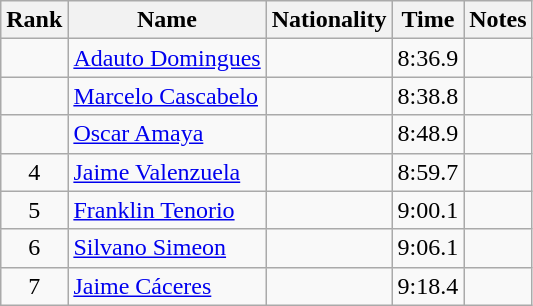<table class="wikitable sortable" style="text-align:center">
<tr>
<th>Rank</th>
<th>Name</th>
<th>Nationality</th>
<th>Time</th>
<th>Notes</th>
</tr>
<tr>
<td></td>
<td align=left><a href='#'>Adauto Domingues</a></td>
<td align=left></td>
<td>8:36.9</td>
<td></td>
</tr>
<tr>
<td></td>
<td align=left><a href='#'>Marcelo Cascabelo</a></td>
<td align=left></td>
<td>8:38.8</td>
<td></td>
</tr>
<tr>
<td></td>
<td align=left><a href='#'>Oscar Amaya</a></td>
<td align=left></td>
<td>8:48.9</td>
<td></td>
</tr>
<tr>
<td>4</td>
<td align=left><a href='#'>Jaime Valenzuela</a></td>
<td align=left></td>
<td>8:59.7</td>
<td></td>
</tr>
<tr>
<td>5</td>
<td align=left><a href='#'>Franklin Tenorio</a></td>
<td align=left></td>
<td>9:00.1</td>
<td></td>
</tr>
<tr>
<td>6</td>
<td align=left><a href='#'>Silvano Simeon</a></td>
<td align=left></td>
<td>9:06.1</td>
<td></td>
</tr>
<tr>
<td>7</td>
<td align=left><a href='#'>Jaime Cáceres</a></td>
<td align=left></td>
<td>9:18.4</td>
<td></td>
</tr>
</table>
